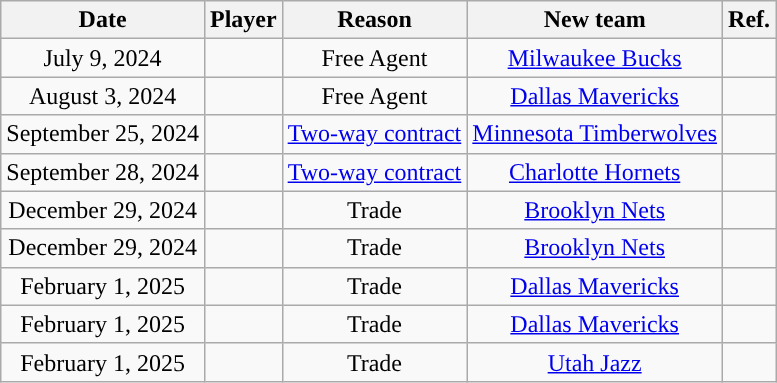<table class="wikitable sortable sortable" style="text-align: center">
<tr>
<th>Date</th>
<th>Player</th>
<th>Reason</th>
<th>New team</th>
<th>Ref.</th>
</tr>
<tr>
<td>July 9, 2024</td>
<td></td>
<td>Free Agent</td>
<td><a href='#'>Milwaukee Bucks</a></td>
<td align="center"></td>
</tr>
<tr>
<td>August 3, 2024</td>
<td></td>
<td>Free Agent</td>
<td><a href='#'>Dallas Mavericks</a></td>
<td align="center"></td>
</tr>
<tr>
<td>September 25, 2024</td>
<td></td>
<td><a href='#'>Two-way contract</a></td>
<td><a href='#'>Minnesota Timberwolves</a></td>
<td align="center"></td>
</tr>
<tr>
<td>September 28, 2024</td>
<td></td>
<td><a href='#'>Two-way contract</a></td>
<td><a href='#'>Charlotte Hornets</a></td>
<td align="center"></td>
</tr>
<tr>
<td>December 29, 2024</td>
<td></td>
<td>Trade</td>
<td><a href='#'>Brooklyn Nets</a></td>
<td align="center"></td>
</tr>
<tr>
<td>December 29, 2024</td>
<td></td>
<td>Trade</td>
<td><a href='#'>Brooklyn Nets</a></td>
<td align="center"></td>
</tr>
<tr>
<td>February 1, 2025</td>
<td></td>
<td>Trade</td>
<td><a href='#'>Dallas Mavericks</a></td>
<td align="center"></td>
</tr>
<tr>
<td>February 1, 2025</td>
<td></td>
<td>Trade</td>
<td><a href='#'>Dallas Mavericks</a></td>
<td align="center"></td>
</tr>
<tr>
<td>February 1, 2025</td>
<td></td>
<td>Trade</td>
<td><a href='#'>Utah Jazz</a></td>
<td align="center"></td>
</tr>
</table>
